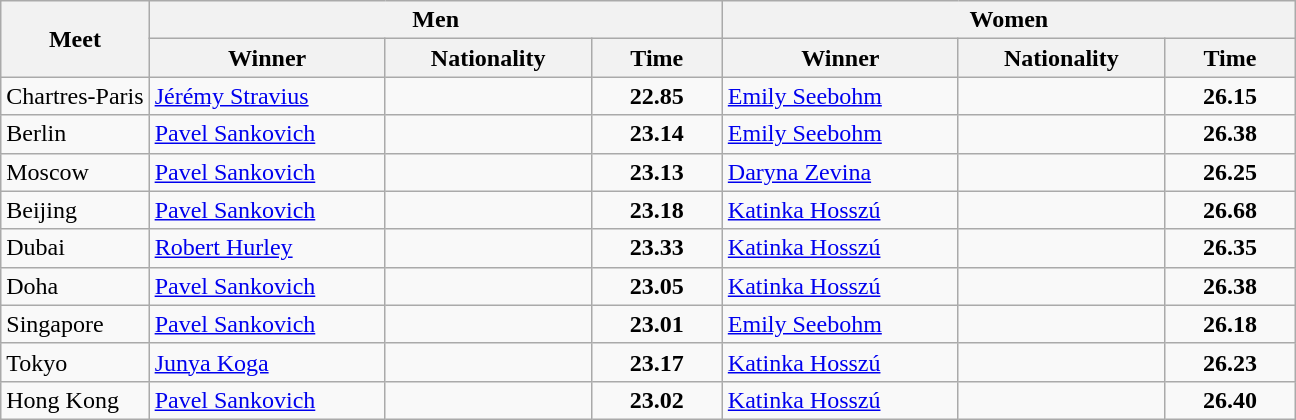<table class="wikitable">
<tr>
<th rowspan="2">Meet</th>
<th colspan="3">Men</th>
<th colspan="3">Women</th>
</tr>
<tr>
<th width=150>Winner</th>
<th width=130>Nationality</th>
<th width=80>Time</th>
<th width=150>Winner</th>
<th width=130>Nationality</th>
<th width=80>Time</th>
</tr>
<tr>
<td>Chartres-Paris</td>
<td><a href='#'>Jérémy Stravius</a></td>
<td></td>
<td align=center><strong>22.85</strong></td>
<td><a href='#'>Emily Seebohm</a></td>
<td></td>
<td align=center><strong>26.15</strong></td>
</tr>
<tr>
<td>Berlin</td>
<td><a href='#'>Pavel Sankovich</a></td>
<td></td>
<td align=center><strong>23.14</strong></td>
<td><a href='#'>Emily Seebohm</a></td>
<td></td>
<td align=center><strong>26.38</strong></td>
</tr>
<tr>
<td>Moscow</td>
<td><a href='#'>Pavel Sankovich</a></td>
<td></td>
<td align=center><strong>23.13</strong></td>
<td><a href='#'>Daryna Zevina</a></td>
<td></td>
<td align=center><strong>26.25</strong></td>
</tr>
<tr>
<td>Beijing</td>
<td><a href='#'>Pavel Sankovich</a></td>
<td></td>
<td align=center><strong>23.18</strong></td>
<td><a href='#'>Katinka Hosszú</a></td>
<td></td>
<td align=center><strong>26.68</strong></td>
</tr>
<tr>
<td>Dubai</td>
<td><a href='#'>Robert Hurley</a></td>
<td></td>
<td align=center><strong>23.33</strong></td>
<td><a href='#'>Katinka Hosszú</a></td>
<td></td>
<td align=center><strong>26.35</strong></td>
</tr>
<tr>
<td>Doha</td>
<td><a href='#'>Pavel Sankovich</a></td>
<td></td>
<td align=center><strong>23.05</strong></td>
<td><a href='#'>Katinka Hosszú</a></td>
<td></td>
<td align=center><strong>26.38</strong></td>
</tr>
<tr>
<td>Singapore</td>
<td><a href='#'>Pavel Sankovich</a></td>
<td></td>
<td align=center><strong>23.01</strong></td>
<td><a href='#'>Emily Seebohm</a></td>
<td></td>
<td align=center><strong>26.18</strong></td>
</tr>
<tr>
<td>Tokyo</td>
<td><a href='#'>Junya Koga</a></td>
<td></td>
<td align=center><strong>23.17</strong></td>
<td><a href='#'>Katinka Hosszú</a></td>
<td></td>
<td align=center><strong>26.23</strong></td>
</tr>
<tr>
<td>Hong Kong</td>
<td><a href='#'>Pavel Sankovich</a></td>
<td></td>
<td align=center><strong>23.02</strong></td>
<td><a href='#'>Katinka Hosszú</a></td>
<td></td>
<td align=center><strong>26.40</strong></td>
</tr>
</table>
